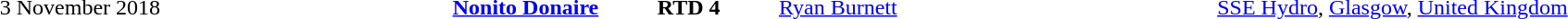<table cellspacing="1" style="width:100%;">
<tr>
<th width="15%"></th>
<th width="25%"></th>
<th width="10%"></th>
<th width="25%"></th>
</tr>
<tr style="font-size:100%">
<td align="right">3 November 2018</td>
<td align="right"><strong><a href='#'>Nonito Donaire</a></strong> </td>
<td align="center"><strong>RTD 4</strong></td>
<td><a href='#'>Ryan Burnett</a></td>
<td><a href='#'>SSE Hydro</a>, <a href='#'>Glasgow</a>, <a href='#'>United Kingdom</a></td>
</tr>
</table>
